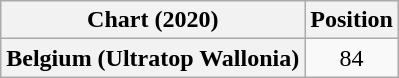<table class="wikitable plainrowheaders" style="text-align:center">
<tr>
<th scope="col">Chart (2020)</th>
<th scope="col">Position</th>
</tr>
<tr>
<th scope="row">Belgium (Ultratop Wallonia)</th>
<td>84</td>
</tr>
</table>
